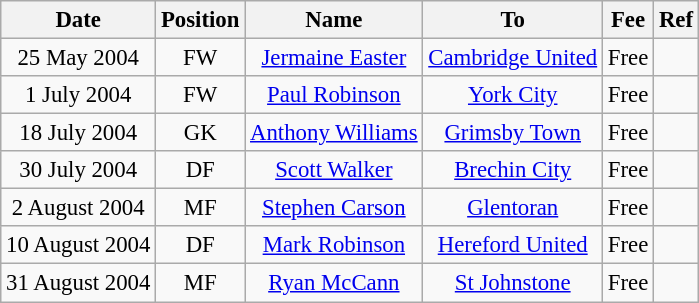<table class="wikitable" style="font-size: 95%; text-align: center;">
<tr>
<th>Date</th>
<th>Position</th>
<th>Name</th>
<th>To</th>
<th>Fee</th>
<th>Ref</th>
</tr>
<tr>
<td>25 May 2004</td>
<td>FW</td>
<td><a href='#'>Jermaine Easter</a></td>
<td><a href='#'>Cambridge United</a></td>
<td>Free</td>
<td></td>
</tr>
<tr>
<td>1 July 2004</td>
<td>FW</td>
<td><a href='#'>Paul Robinson</a></td>
<td><a href='#'>York City</a></td>
<td>Free</td>
<td></td>
</tr>
<tr>
<td>18 July 2004</td>
<td>GK</td>
<td><a href='#'>Anthony Williams</a></td>
<td><a href='#'>Grimsby Town</a></td>
<td>Free</td>
<td></td>
</tr>
<tr>
<td>30 July 2004</td>
<td>DF</td>
<td><a href='#'>Scott Walker</a></td>
<td><a href='#'>Brechin City</a></td>
<td>Free</td>
<td></td>
</tr>
<tr>
<td>2 August 2004</td>
<td>MF</td>
<td><a href='#'>Stephen Carson</a></td>
<td><a href='#'>Glentoran</a></td>
<td>Free</td>
<td></td>
</tr>
<tr>
<td>10 August 2004</td>
<td>DF</td>
<td><a href='#'>Mark Robinson</a></td>
<td><a href='#'>Hereford United</a></td>
<td>Free</td>
<td></td>
</tr>
<tr>
<td>31 August 2004</td>
<td>MF</td>
<td><a href='#'>Ryan McCann</a></td>
<td><a href='#'>St Johnstone</a></td>
<td>Free</td>
<td></td>
</tr>
</table>
